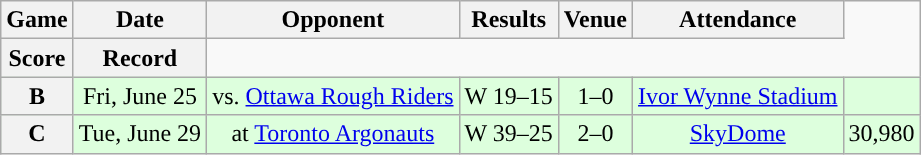<table class="wikitable" style="text-align:center">
<tr>
<th>Game</th>
<th>Date</th>
<th>Opponent</th>
<th>Results</th>
<th>Venue</th>
<th>Attendance</th>
</tr>
<tr>
<th>Score</th>
<th>Record</th>
</tr>
<tr style="background:#ddffdd">
<th>B</th>
<td>Fri, June 25</td>
<td>vs. <a href='#'>Ottawa Rough Riders</a></td>
<td>W 19–15</td>
<td>1–0</td>
<td><a href='#'>Ivor Wynne Stadium</a></td>
<td></td>
</tr>
<tr style="background:#ddffdd">
<th>C</th>
<td>Tue, June 29</td>
<td>at <a href='#'>Toronto Argonauts</a></td>
<td>W 39–25</td>
<td>2–0</td>
<td><a href='#'>SkyDome</a></td>
<td>30,980</td>
</tr>
</table>
